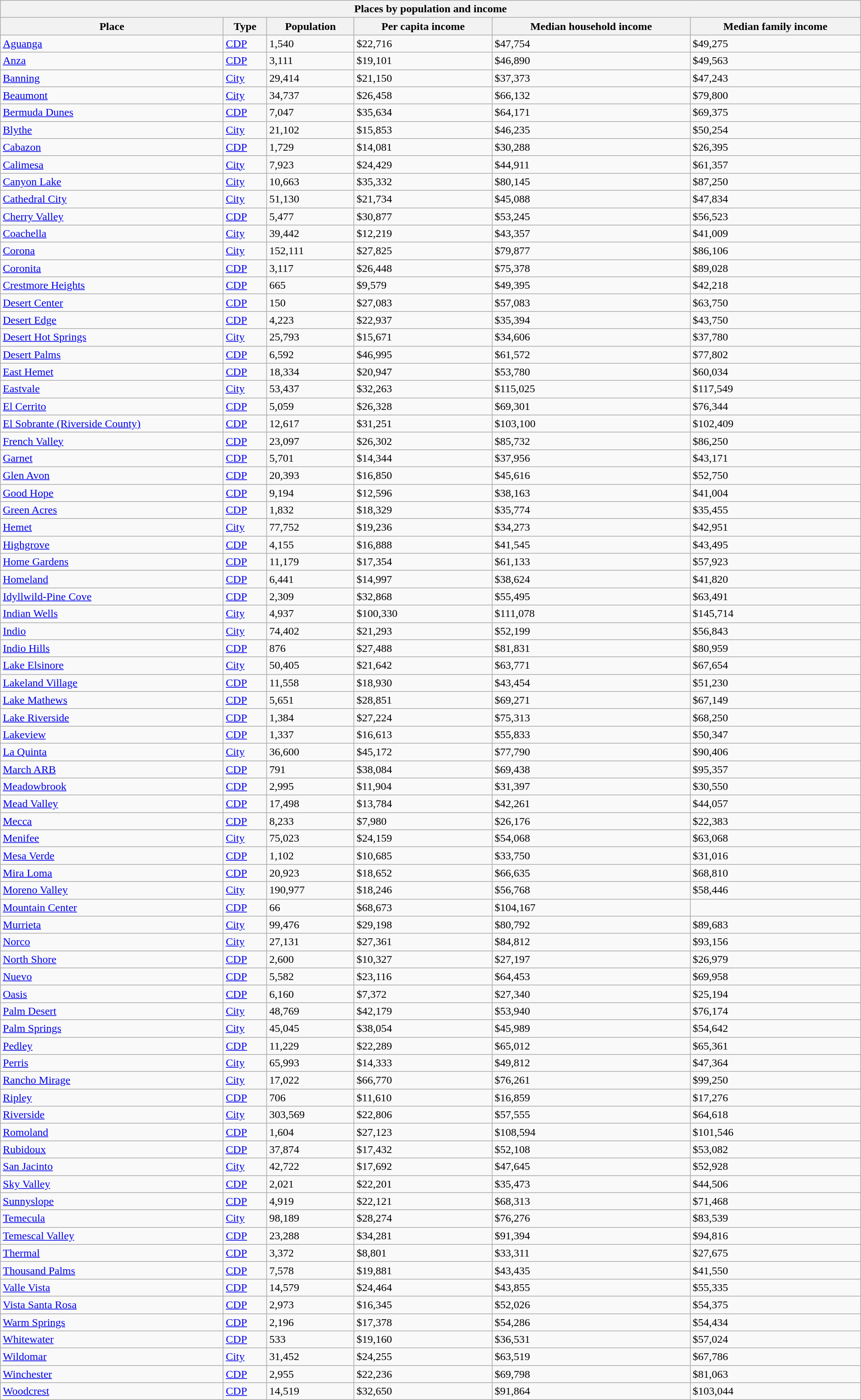<table class="wikitable collapsible collapsed sortable" style="width: 100%;">
<tr>
<th colspan=6>Places by population and income</th>
</tr>
<tr>
<th>Place</th>
<th>Type</th>
<th>Population</th>
<th data-sort-type="currency">Per capita income</th>
<th data-sort-type="currency">Median household income</th>
<th data-sort-type="currency">Median family income</th>
</tr>
<tr>
<td><a href='#'>Aguanga</a></td>
<td><a href='#'>CDP</a></td>
<td>1,540</td>
<td>$22,716</td>
<td>$47,754</td>
<td>$49,275</td>
</tr>
<tr>
<td><a href='#'>Anza</a></td>
<td><a href='#'>CDP</a></td>
<td>3,111</td>
<td>$19,101</td>
<td>$46,890</td>
<td>$49,563</td>
</tr>
<tr>
<td><a href='#'>Banning</a></td>
<td><a href='#'>City</a></td>
<td>29,414</td>
<td>$21,150</td>
<td>$37,373</td>
<td>$47,243</td>
</tr>
<tr>
<td><a href='#'>Beaumont</a></td>
<td><a href='#'>City</a></td>
<td>34,737</td>
<td>$26,458</td>
<td>$66,132</td>
<td>$79,800</td>
</tr>
<tr>
<td><a href='#'>Bermuda Dunes</a></td>
<td><a href='#'>CDP</a></td>
<td>7,047</td>
<td>$35,634</td>
<td>$64,171</td>
<td>$69,375</td>
</tr>
<tr>
<td><a href='#'>Blythe</a></td>
<td><a href='#'>City</a></td>
<td>21,102</td>
<td>$15,853</td>
<td>$46,235</td>
<td>$50,254</td>
</tr>
<tr>
<td><a href='#'>Cabazon</a></td>
<td><a href='#'>CDP</a></td>
<td>1,729</td>
<td>$14,081</td>
<td>$30,288</td>
<td>$26,395</td>
</tr>
<tr>
<td><a href='#'>Calimesa</a></td>
<td><a href='#'>City</a></td>
<td>7,923</td>
<td>$24,429</td>
<td>$44,911</td>
<td>$61,357</td>
</tr>
<tr>
<td><a href='#'>Canyon Lake</a></td>
<td><a href='#'>City</a></td>
<td>10,663</td>
<td>$35,332</td>
<td>$80,145</td>
<td>$87,250</td>
</tr>
<tr>
<td><a href='#'>Cathedral City</a></td>
<td><a href='#'>City</a></td>
<td>51,130</td>
<td>$21,734</td>
<td>$45,088</td>
<td>$47,834</td>
</tr>
<tr>
<td><a href='#'>Cherry Valley</a></td>
<td><a href='#'>CDP</a></td>
<td>5,477</td>
<td>$30,877</td>
<td>$53,245</td>
<td>$56,523</td>
</tr>
<tr>
<td><a href='#'>Coachella</a></td>
<td><a href='#'>City</a></td>
<td>39,442</td>
<td>$12,219</td>
<td>$43,357</td>
<td>$41,009</td>
</tr>
<tr>
<td><a href='#'>Corona</a></td>
<td><a href='#'>City</a></td>
<td>152,111</td>
<td>$27,825</td>
<td>$79,877</td>
<td>$86,106</td>
</tr>
<tr>
<td><a href='#'>Coronita</a></td>
<td><a href='#'>CDP</a></td>
<td>3,117</td>
<td>$26,448</td>
<td>$75,378</td>
<td>$89,028</td>
</tr>
<tr>
<td><a href='#'>Crestmore Heights</a></td>
<td><a href='#'>CDP</a></td>
<td>665</td>
<td>$9,579</td>
<td>$49,395</td>
<td>$42,218</td>
</tr>
<tr>
<td><a href='#'>Desert Center</a></td>
<td><a href='#'>CDP</a></td>
<td>150</td>
<td>$27,083</td>
<td>$57,083</td>
<td>$63,750</td>
</tr>
<tr>
<td><a href='#'>Desert Edge</a></td>
<td><a href='#'>CDP</a></td>
<td>4,223</td>
<td>$22,937</td>
<td>$35,394</td>
<td>$43,750</td>
</tr>
<tr>
<td><a href='#'>Desert Hot Springs</a></td>
<td><a href='#'>City</a></td>
<td>25,793</td>
<td>$15,671</td>
<td>$34,606</td>
<td>$37,780</td>
</tr>
<tr>
<td><a href='#'>Desert Palms</a></td>
<td><a href='#'>CDP</a></td>
<td>6,592</td>
<td>$46,995</td>
<td>$61,572</td>
<td>$77,802</td>
</tr>
<tr>
<td><a href='#'>East Hemet</a></td>
<td><a href='#'>CDP</a></td>
<td>18,334</td>
<td>$20,947</td>
<td>$53,780</td>
<td>$60,034</td>
</tr>
<tr>
<td><a href='#'>Eastvale</a></td>
<td><a href='#'>City</a></td>
<td>53,437</td>
<td>$32,263</td>
<td>$115,025</td>
<td>$117,549</td>
</tr>
<tr>
<td><a href='#'>El Cerrito</a></td>
<td><a href='#'>CDP</a></td>
<td>5,059</td>
<td>$26,328</td>
<td>$69,301</td>
<td>$76,344</td>
</tr>
<tr>
<td><a href='#'>El Sobrante (Riverside County)</a></td>
<td><a href='#'>CDP</a></td>
<td>12,617</td>
<td>$31,251</td>
<td>$103,100</td>
<td>$102,409</td>
</tr>
<tr>
<td><a href='#'>French Valley</a></td>
<td><a href='#'>CDP</a></td>
<td>23,097</td>
<td>$26,302</td>
<td>$85,732</td>
<td>$86,250</td>
</tr>
<tr>
<td><a href='#'>Garnet</a></td>
<td><a href='#'>CDP</a></td>
<td>5,701</td>
<td>$14,344</td>
<td>$37,956</td>
<td>$43,171</td>
</tr>
<tr>
<td><a href='#'>Glen Avon</a></td>
<td><a href='#'>CDP</a></td>
<td>20,393</td>
<td>$16,850</td>
<td>$45,616</td>
<td>$52,750</td>
</tr>
<tr>
<td><a href='#'>Good Hope</a></td>
<td><a href='#'>CDP</a></td>
<td>9,194</td>
<td>$12,596</td>
<td>$38,163</td>
<td>$41,004</td>
</tr>
<tr>
<td><a href='#'>Green Acres</a></td>
<td><a href='#'>CDP</a></td>
<td>1,832</td>
<td>$18,329</td>
<td>$35,774</td>
<td>$35,455</td>
</tr>
<tr>
<td><a href='#'>Hemet</a></td>
<td><a href='#'>City</a></td>
<td>77,752</td>
<td>$19,236</td>
<td>$34,273</td>
<td>$42,951</td>
</tr>
<tr>
<td><a href='#'>Highgrove</a></td>
<td><a href='#'>CDP</a></td>
<td>4,155</td>
<td>$16,888</td>
<td>$41,545</td>
<td>$43,495</td>
</tr>
<tr>
<td><a href='#'>Home Gardens</a></td>
<td><a href='#'>CDP</a></td>
<td>11,179</td>
<td>$17,354</td>
<td>$61,133</td>
<td>$57,923</td>
</tr>
<tr>
<td><a href='#'>Homeland</a></td>
<td><a href='#'>CDP</a></td>
<td>6,441</td>
<td>$14,997</td>
<td>$38,624</td>
<td>$41,820</td>
</tr>
<tr>
<td><a href='#'>Idyllwild-Pine Cove</a></td>
<td><a href='#'>CDP</a></td>
<td>2,309</td>
<td>$32,868</td>
<td>$55,495</td>
<td>$63,491</td>
</tr>
<tr>
<td><a href='#'>Indian Wells</a></td>
<td><a href='#'>City</a></td>
<td>4,937</td>
<td>$100,330</td>
<td>$111,078</td>
<td>$145,714</td>
</tr>
<tr>
<td><a href='#'>Indio</a></td>
<td><a href='#'>City</a></td>
<td>74,402</td>
<td>$21,293</td>
<td>$52,199</td>
<td>$56,843</td>
</tr>
<tr>
<td><a href='#'>Indio Hills</a></td>
<td><a href='#'>CDP</a></td>
<td>876</td>
<td>$27,488</td>
<td>$81,831</td>
<td>$80,959</td>
</tr>
<tr>
<td><a href='#'>Lake Elsinore</a></td>
<td><a href='#'>City</a></td>
<td>50,405</td>
<td>$21,642</td>
<td>$63,771</td>
<td>$67,654</td>
</tr>
<tr>
<td><a href='#'>Lakeland Village</a></td>
<td><a href='#'>CDP</a></td>
<td>11,558</td>
<td>$18,930</td>
<td>$43,454</td>
<td>$51,230</td>
</tr>
<tr>
<td><a href='#'>Lake Mathews</a></td>
<td><a href='#'>CDP</a></td>
<td>5,651</td>
<td>$28,851</td>
<td>$69,271</td>
<td>$67,149</td>
</tr>
<tr>
<td><a href='#'>Lake Riverside</a></td>
<td><a href='#'>CDP</a></td>
<td>1,384</td>
<td>$27,224</td>
<td>$75,313</td>
<td>$68,250</td>
</tr>
<tr>
<td><a href='#'>Lakeview</a></td>
<td><a href='#'>CDP</a></td>
<td>1,337</td>
<td>$16,613</td>
<td>$55,833</td>
<td>$50,347</td>
</tr>
<tr>
<td><a href='#'>La Quinta</a></td>
<td><a href='#'>City</a></td>
<td>36,600</td>
<td>$45,172</td>
<td>$77,790</td>
<td>$90,406</td>
</tr>
<tr>
<td><a href='#'>March ARB</a></td>
<td><a href='#'>CDP</a></td>
<td>791</td>
<td>$38,084</td>
<td>$69,438</td>
<td>$95,357</td>
</tr>
<tr>
<td><a href='#'>Meadowbrook</a></td>
<td><a href='#'>CDP</a></td>
<td>2,995</td>
<td>$11,904</td>
<td>$31,397</td>
<td>$30,550</td>
</tr>
<tr>
<td><a href='#'>Mead Valley</a></td>
<td><a href='#'>CDP</a></td>
<td>17,498</td>
<td>$13,784</td>
<td>$42,261</td>
<td>$44,057</td>
</tr>
<tr>
<td><a href='#'>Mecca</a></td>
<td><a href='#'>CDP</a></td>
<td>8,233</td>
<td>$7,980</td>
<td>$26,176</td>
<td>$22,383</td>
</tr>
<tr>
<td><a href='#'>Menifee</a></td>
<td><a href='#'>City</a></td>
<td>75,023</td>
<td>$24,159</td>
<td>$54,068</td>
<td>$63,068</td>
</tr>
<tr>
<td><a href='#'>Mesa Verde</a></td>
<td><a href='#'>CDP</a></td>
<td>1,102</td>
<td>$10,685</td>
<td>$33,750</td>
<td>$31,016</td>
</tr>
<tr>
<td><a href='#'>Mira Loma</a></td>
<td><a href='#'>CDP</a></td>
<td>20,923</td>
<td>$18,652</td>
<td>$66,635</td>
<td>$68,810</td>
</tr>
<tr>
<td><a href='#'>Moreno Valley</a></td>
<td><a href='#'>City</a></td>
<td>190,977</td>
<td>$18,246</td>
<td>$56,768</td>
<td>$58,446</td>
</tr>
<tr>
<td><a href='#'>Mountain Center</a></td>
<td><a href='#'>CDP</a></td>
<td>66</td>
<td>$68,673</td>
<td>$104,167</td>
<td></td>
</tr>
<tr>
<td><a href='#'>Murrieta</a></td>
<td><a href='#'>City</a></td>
<td>99,476</td>
<td>$29,198</td>
<td>$80,792</td>
<td>$89,683</td>
</tr>
<tr>
<td><a href='#'>Norco</a></td>
<td><a href='#'>City</a></td>
<td>27,131</td>
<td>$27,361</td>
<td>$84,812</td>
<td>$93,156</td>
</tr>
<tr>
<td><a href='#'>North Shore</a></td>
<td><a href='#'>CDP</a></td>
<td>2,600</td>
<td>$10,327</td>
<td>$27,197</td>
<td>$26,979</td>
</tr>
<tr>
<td><a href='#'>Nuevo</a></td>
<td><a href='#'>CDP</a></td>
<td>5,582</td>
<td>$23,116</td>
<td>$64,453</td>
<td>$69,958</td>
</tr>
<tr>
<td><a href='#'>Oasis</a></td>
<td><a href='#'>CDP</a></td>
<td>6,160</td>
<td>$7,372</td>
<td>$27,340</td>
<td>$25,194</td>
</tr>
<tr>
<td><a href='#'>Palm Desert</a></td>
<td><a href='#'>City</a></td>
<td>48,769</td>
<td>$42,179</td>
<td>$53,940</td>
<td>$76,174</td>
</tr>
<tr>
<td><a href='#'>Palm Springs</a></td>
<td><a href='#'>City</a></td>
<td>45,045</td>
<td>$38,054</td>
<td>$45,989</td>
<td>$54,642</td>
</tr>
<tr>
<td><a href='#'>Pedley</a></td>
<td><a href='#'>CDP</a></td>
<td>11,229</td>
<td>$22,289</td>
<td>$65,012</td>
<td>$65,361</td>
</tr>
<tr>
<td><a href='#'>Perris</a></td>
<td><a href='#'>City</a></td>
<td>65,993</td>
<td>$14,333</td>
<td>$49,812</td>
<td>$47,364</td>
</tr>
<tr>
<td><a href='#'>Rancho Mirage</a></td>
<td><a href='#'>City</a></td>
<td>17,022</td>
<td>$66,770</td>
<td>$76,261</td>
<td>$99,250</td>
</tr>
<tr>
<td><a href='#'>Ripley</a></td>
<td><a href='#'>CDP</a></td>
<td>706</td>
<td>$11,610</td>
<td>$16,859</td>
<td>$17,276</td>
</tr>
<tr>
<td><a href='#'>Riverside</a></td>
<td><a href='#'>City</a></td>
<td>303,569</td>
<td>$22,806</td>
<td>$57,555</td>
<td>$64,618</td>
</tr>
<tr>
<td><a href='#'>Romoland</a></td>
<td><a href='#'>CDP</a></td>
<td>1,604</td>
<td>$27,123</td>
<td>$108,594</td>
<td>$101,546</td>
</tr>
<tr>
<td><a href='#'>Rubidoux</a></td>
<td><a href='#'>CDP</a></td>
<td>37,874</td>
<td>$17,432</td>
<td>$52,108</td>
<td>$53,082</td>
</tr>
<tr>
<td><a href='#'>San Jacinto</a></td>
<td><a href='#'>City</a></td>
<td>42,722</td>
<td>$17,692</td>
<td>$47,645</td>
<td>$52,928</td>
</tr>
<tr>
<td><a href='#'>Sky Valley</a></td>
<td><a href='#'>CDP</a></td>
<td>2,021</td>
<td>$22,201</td>
<td>$35,473</td>
<td>$44,506</td>
</tr>
<tr>
<td><a href='#'>Sunnyslope</a></td>
<td><a href='#'>CDP</a></td>
<td>4,919</td>
<td>$22,121</td>
<td>$68,313</td>
<td>$71,468</td>
</tr>
<tr>
<td><a href='#'>Temecula</a></td>
<td><a href='#'>City</a></td>
<td>98,189</td>
<td>$28,274</td>
<td>$76,276</td>
<td>$83,539</td>
</tr>
<tr>
<td><a href='#'>Temescal Valley</a></td>
<td><a href='#'>CDP</a></td>
<td>23,288</td>
<td>$34,281</td>
<td>$91,394</td>
<td>$94,816</td>
</tr>
<tr>
<td><a href='#'>Thermal</a></td>
<td><a href='#'>CDP</a></td>
<td>3,372</td>
<td>$8,801</td>
<td>$33,311</td>
<td>$27,675</td>
</tr>
<tr>
<td><a href='#'>Thousand Palms</a></td>
<td><a href='#'>CDP</a></td>
<td>7,578</td>
<td>$19,881</td>
<td>$43,435</td>
<td>$41,550</td>
</tr>
<tr>
<td><a href='#'>Valle Vista</a></td>
<td><a href='#'>CDP</a></td>
<td>14,579</td>
<td>$24,464</td>
<td>$43,855</td>
<td>$55,335</td>
</tr>
<tr>
<td><a href='#'>Vista Santa Rosa</a></td>
<td><a href='#'>CDP</a></td>
<td>2,973</td>
<td>$16,345</td>
<td>$52,026</td>
<td>$54,375</td>
</tr>
<tr>
<td><a href='#'>Warm Springs</a></td>
<td><a href='#'>CDP</a></td>
<td>2,196</td>
<td>$17,378</td>
<td>$54,286</td>
<td>$54,434</td>
</tr>
<tr>
<td><a href='#'>Whitewater</a></td>
<td><a href='#'>CDP</a></td>
<td>533</td>
<td>$19,160</td>
<td>$36,531</td>
<td>$57,024</td>
</tr>
<tr>
<td><a href='#'>Wildomar</a></td>
<td><a href='#'>City</a></td>
<td>31,452</td>
<td>$24,255</td>
<td>$63,519</td>
<td>$67,786</td>
</tr>
<tr>
<td><a href='#'>Winchester</a></td>
<td><a href='#'>CDP</a></td>
<td>2,955</td>
<td>$22,236</td>
<td>$69,798</td>
<td>$81,063</td>
</tr>
<tr>
<td><a href='#'>Woodcrest</a></td>
<td><a href='#'>CDP</a></td>
<td>14,519</td>
<td>$32,650</td>
<td>$91,864</td>
<td>$103,044</td>
</tr>
</table>
